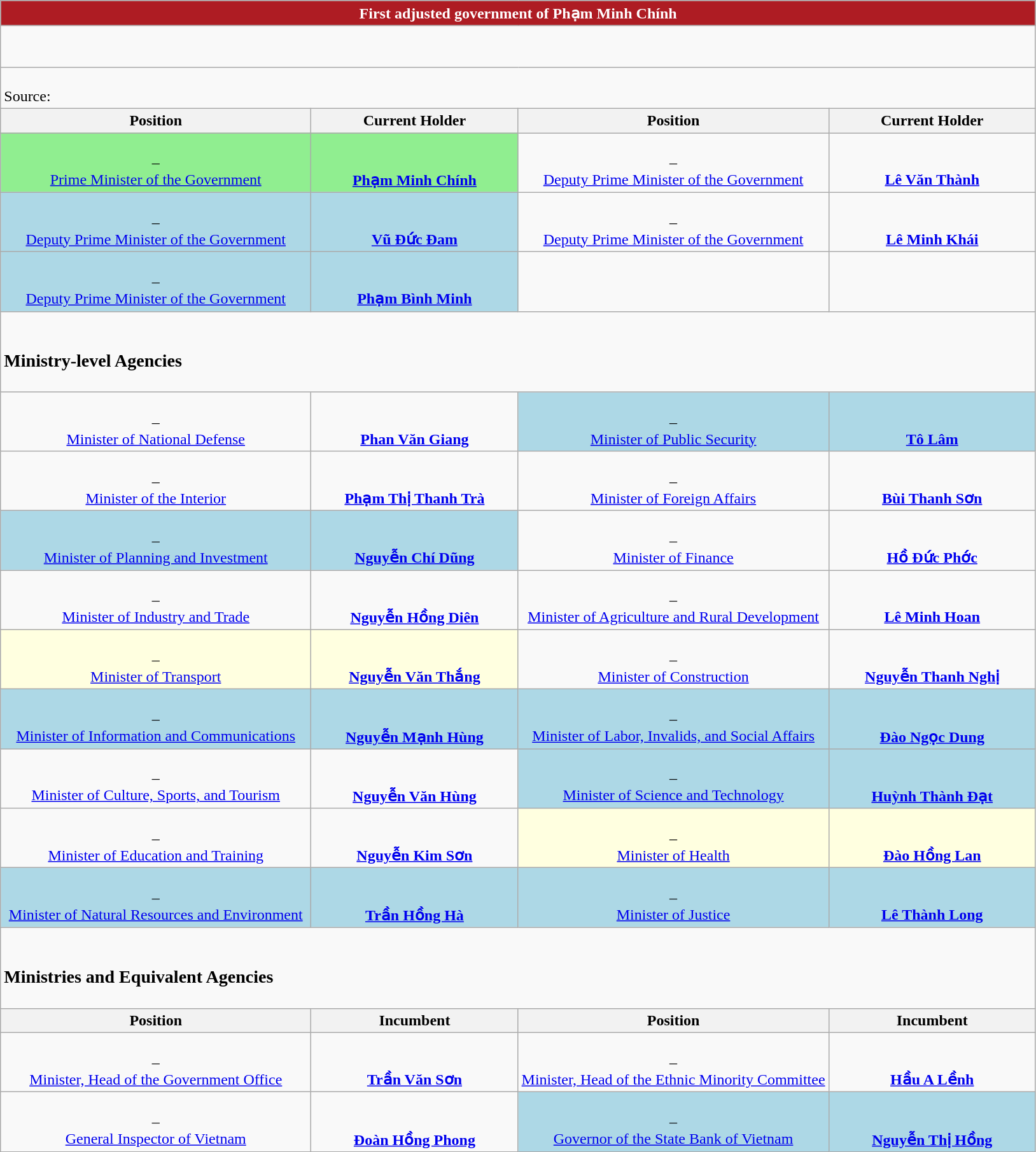<table class="wikitable mw-collapsible mw-collapsed" style="text-align:center">
<tr>
<th colspan="4" style="text-align:center; font-size:100%; color:white; background:#AE1C23;">First adjusted government of Phạm Minh Chính</th>
</tr>
<tr>
<td colspan="4" style="text-align:left"><br>
<br></td>
</tr>
<tr>
<td colspan="4" style="text-align:left"><br>Source:</td>
</tr>
<tr>
<th scope="col" style="width: 30%;">Position<br></th>
<th scope="col" style="width: 20%;">Current Holder</th>
<th scope="col" style="width: 30%;">Position<br></th>
<th scope="col" style="width: 20%;">Current Holder</th>
</tr>
<tr>
<td style="background: #90EE90;"><br>–<br><a href='#'>Prime Minister of the Government</a><br></td>
<td style="background: #90EE90;"><br><br><strong><a href='#'>Phạm Minh Chính</a></strong><br></td>
<td><br>–<br><a href='#'>Deputy Prime Minister of the Government</a><br></td>
<td><br><br><strong><a href='#'>Lê Văn Thành</a></strong><br></td>
</tr>
<tr>
<td style="background:lightblue;"><br>–<br><a href='#'>Deputy Prime Minister of the Government</a><br></td>
<td style="background:lightblue;"><br><br><strong><a href='#'>Vũ Đức Đam</a></strong><br></td>
<td><br>–<br><a href='#'>Deputy Prime Minister of the Government</a><br></td>
<td><br><br><strong><a href='#'>Lê Minh Khái</a></strong><br></td>
</tr>
<tr>
<td style="background:lightblue;"><br>–<br><a href='#'>Deputy Prime Minister of the Government</a><br></td>
<td style="background:lightblue;"><br><br><strong><a href='#'>Phạm Bình Minh</a></strong><br></td>
<td></td>
<td></td>
</tr>
<tr>
<td colspan="4" style="text-align:left"><br><h3>Ministry-level Agencies</h3></td>
</tr>
<tr>
<td><br>–<br><a href='#'>Minister of National Defense</a> <br></td>
<td><br><br><strong><a href='#'>Phan Văn Giang</a></strong><br></td>
<td style="background:lightblue;"><br>–<br><a href='#'>Minister of Public Security</a><br></td>
<td style="background:lightblue;"><br><br><strong><a href='#'>Tô Lâm</a></strong><br></td>
</tr>
<tr>
<td><br>–<br><a href='#'>Minister of the Interior</a><br></td>
<td><br><br><strong><a href='#'>Phạm Thị Thanh Trà</a></strong><br></td>
<td><br>–<br><a href='#'>Minister of Foreign Affairs</a><br></td>
<td><br><br><strong><a href='#'>Bùi Thanh Sơn</a></strong><br></td>
</tr>
<tr>
<td style="background:lightblue;"><br>–<br><a href='#'>Minister of Planning and Investment</a><br></td>
<td style="background:lightblue;"><br><br><strong><a href='#'>Nguyễn Chí Dũng</a></strong><br></td>
<td><br>–<br><a href='#'>Minister of Finance</a><br></td>
<td><br><br><strong><a href='#'>Hồ Đức Phớc</a></strong><br></td>
</tr>
<tr>
<td><br>–<br><a href='#'>Minister of Industry and Trade</a><br></td>
<td><br><br><strong><a href='#'>Nguyễn Hồng Diên</a></strong><br></td>
<td><br>–<br><a href='#'>Minister of Agriculture and Rural Development</a><br></td>
<td><br><br><strong><a href='#'>Lê Minh Hoan</a></strong><br></td>
</tr>
<tr>
<td style="background:LightYellow;"><br>–<br><a href='#'>Minister of Transport</a><br></td>
<td style="background:LightYellow;"><br><br><strong><a href='#'>Nguyễn Văn Thắng</a></strong><br></td>
<td><br>–<br><a href='#'>Minister of Construction</a><br></td>
<td><br><br><strong><a href='#'>Nguyễn Thanh Nghị</a></strong><br></td>
</tr>
<tr>
<td style="background:lightblue;"><br>–<br><a href='#'>Minister of Information and Communications</a><br></td>
<td style="background:lightblue;"><br><br><strong><a href='#'>Nguyễn Mạnh Hùng</a></strong><br></td>
<td style="background:lightblue;"><br>–<br><a href='#'>Minister of Labor, Invalids, and Social Affairs</a><br></td>
<td style="background:lightblue;"><br><br><strong><a href='#'>Đào Ngọc Dung</a></strong><br></td>
</tr>
<tr>
<td><br>–<br><a href='#'>Minister of Culture, Sports, and Tourism</a><br></td>
<td><br><br><strong><a href='#'>Nguyễn Văn Hùng</a></strong><br></td>
<td style="background:lightblue;"><br>–<br><a href='#'>Minister of Science and Technology</a><br></td>
<td style="background:lightblue;"><br><br><strong><a href='#'>Huỳnh Thành Đạt</a></strong><br></td>
</tr>
<tr>
<td><br>–<br><a href='#'>Minister of Education and Training</a><br></td>
<td><br><br><strong><a href='#'>Nguyễn Kim Sơn</a></strong><br></td>
<td style="background:LightYellow;"><br>–<br><a href='#'>Minister of Health</a><br></td>
<td style="background:LightYellow;"><br><br><strong><a href='#'>Đào Hồng Lan</a></strong><br></td>
</tr>
<tr>
<td style="background:lightblue;"><br>–<br><a href='#'>Minister of Natural Resources and Environment</a><br></td>
<td style="background:lightblue;"><br><br><strong><a href='#'>Trần Hồng Hà</a></strong><br></td>
<td style="background:lightblue;"><br>–<br><a href='#'>Minister of Justice</a><br></td>
<td style="background:lightblue;"><br><br><strong><a href='#'>Lê Thành Long</a></strong><br></td>
</tr>
<tr>
<td colspan="4" style="text-align:left"><br><h3>Ministries and Equivalent Agencies</h3></td>
</tr>
<tr>
<th>Position<br></th>
<th>Incumbent</th>
<th>Position<br></th>
<th>Incumbent</th>
</tr>
<tr>
<td> <br>–<br> <a href='#'>Minister, Head of the Government Office</a> <br> </td>
<td> <br>  <br> <strong><a href='#'>Trần Văn Sơn</a></strong> <br> </td>
<td> <br>–<br> <a href='#'>Minister, Head of the Ethnic Minority Committee</a> <br></td>
<td><br>  <br> <strong><a href='#'>Hầu A Lềnh</a></strong> <br> </td>
</tr>
<tr>
<td> <br>–<br> <a href='#'>General Inspector of Vietnam</a><br> </td>
<td> <br>  <br>  <strong><a href='#'>Đoàn Hồng Phong</a></strong> <br> </td>
<td style="background:lightblue;"><br>–<br> <a href='#'>Governor of the State Bank of Vietnam</a> <br> </td>
<td style="background:lightblue;"> <br>  <br> <strong><a href='#'>Nguyễn Thị Hồng</a></strong> <br> </td>
</tr>
</table>
